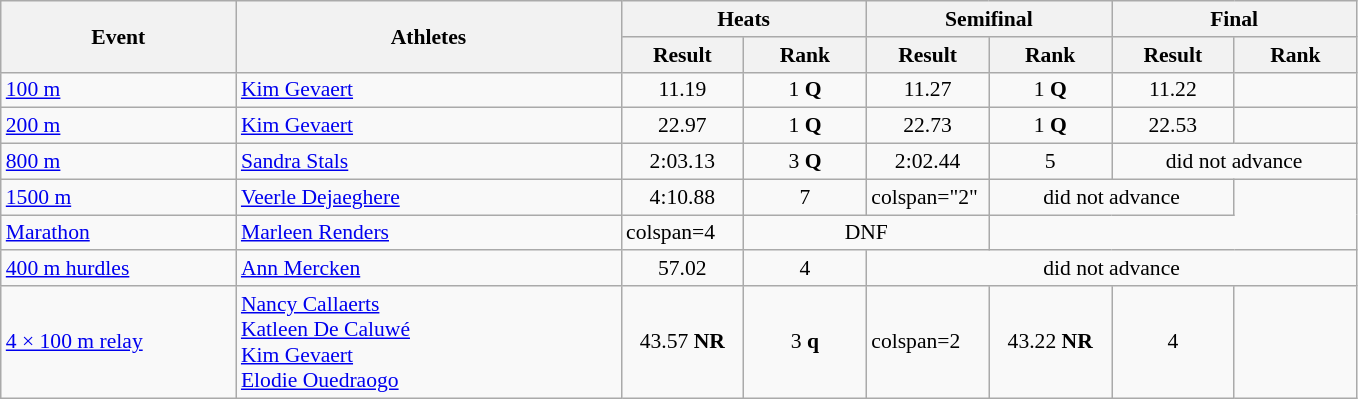<table class="wikitable" border="1" style="font-size:90%">
<tr>
<th rowspan="2" width="150">Event</th>
<th rowspan="2" width="250">Athletes</th>
<th colspan="2" width="150">Heats</th>
<th colspan="2" width="150">Semifinal</th>
<th colspan="2" width="150">Final</th>
</tr>
<tr>
<th width="75">Result</th>
<th width="75">Rank</th>
<th width="75">Result</th>
<th width="75">Rank</th>
<th width="75">Result</th>
<th width="75">Rank</th>
</tr>
<tr>
<td><a href='#'>100 m</a></td>
<td><a href='#'>Kim Gevaert</a></td>
<td align=center>11.19</td>
<td align=center>1 <strong>Q</strong></td>
<td align=center>11.27</td>
<td align=center>1 <strong>Q</strong></td>
<td align=center>11.22</td>
<td align=center></td>
</tr>
<tr>
<td><a href='#'>200 m</a></td>
<td><a href='#'>Kim Gevaert</a></td>
<td align=center>22.97</td>
<td align=center>1 <strong>Q</strong></td>
<td align=center>22.73</td>
<td align=center>1 <strong>Q</strong></td>
<td align=center>22.53</td>
<td align=center></td>
</tr>
<tr>
<td><a href='#'>800 m</a></td>
<td><a href='#'>Sandra Stals</a></td>
<td align=center>2:03.13</td>
<td align=center>3 <strong>Q</strong></td>
<td align=center>2:02.44</td>
<td align=center>5</td>
<td align=center colspan=2>did not advance</td>
</tr>
<tr>
<td><a href='#'>1500 m</a></td>
<td><a href='#'>Veerle Dejaeghere</a></td>
<td align=center>4:10.88</td>
<td align=center>7</td>
<td>colspan="2"</td>
<td align=center colspan=2>did not advance</td>
</tr>
<tr>
<td><a href='#'>Marathon</a></td>
<td><a href='#'>Marleen Renders</a></td>
<td>colspan=4</td>
<td align=center colspan=2>DNF</td>
</tr>
<tr>
<td><a href='#'>400 m hurdles</a></td>
<td><a href='#'>Ann Mercken</a></td>
<td align=center>57.02</td>
<td align=center>4</td>
<td align="center" colspan=4>did not advance</td>
</tr>
<tr>
<td><a href='#'>4 × 100 m relay</a></td>
<td><a href='#'>Nancy Callaerts</a><br><a href='#'>Katleen De Caluwé</a> <br><a href='#'>Kim Gevaert</a><br><a href='#'>Elodie Ouedraogo</a></td>
<td align=center>43.57 <strong>NR</strong></td>
<td align=center>3 <strong>q</strong></td>
<td>colspan=2</td>
<td align=center>43.22 <strong>NR</strong></td>
<td align=center>4</td>
</tr>
</table>
